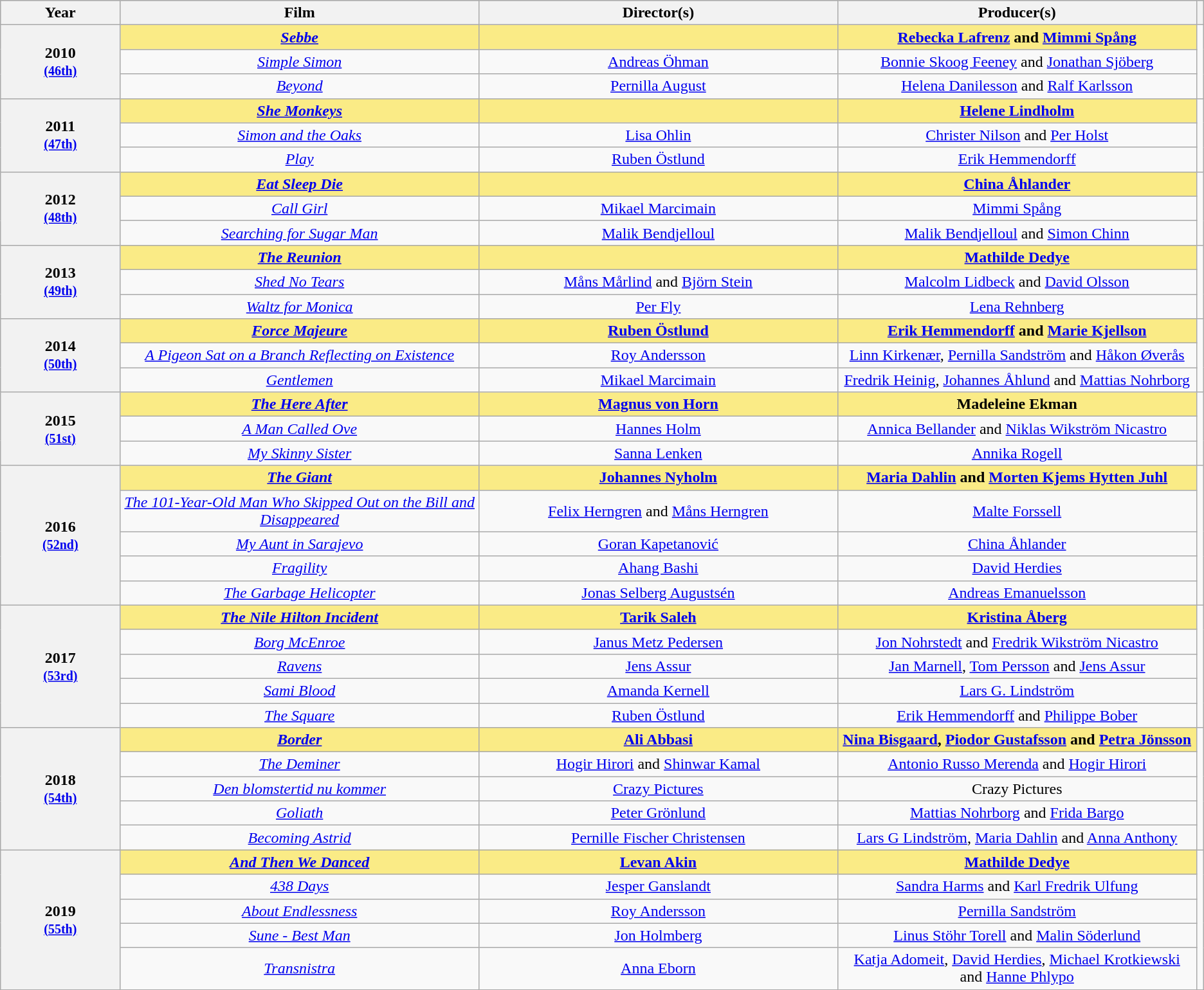<table class="wikitable" style="text-align:center;">
<tr style="background:#bebebe;">
<th style="width:10%;">Year</th>
<th style="width:30%;">Film</th>
<th style="width:30%;">Director(s)</th>
<th style="width:30%;">Producer(s)</th>
<th scope="col" style="width:2%;" class="unsortable"></th>
</tr>
<tr>
<th scope="row" rowspan=3 style="text-align:center"><strong>2010</strong><br><small><a href='#'>(46th)</a></small></th>
<td style="background:#FAEB86"><strong><em><a href='#'>Sebbe</a></em></strong></td>
<td style="background:#FAEB86"><strong></strong></td>
<td style="background:#FAEB86"><strong><a href='#'>Rebecka Lafrenz</a> and <a href='#'>Mimmi Spång</a></strong></td>
<td rowspan="3"></td>
</tr>
<tr>
<td><em><a href='#'>Simple Simon</a></em></td>
<td><a href='#'>Andreas Öhman</a></td>
<td><a href='#'>Bonnie Skoog Feeney</a> and <a href='#'>Jonathan Sjöberg</a></td>
</tr>
<tr>
<td><em><a href='#'>Beyond</a></em></td>
<td><a href='#'>Pernilla August</a></td>
<td><a href='#'>Helena Danilesson</a> and <a href='#'>Ralf Karlsson</a></td>
</tr>
<tr>
<th scope="row" rowspan=3 style="text-align:center"><strong>2011</strong><br><small><a href='#'>(47th)</a></small></th>
<td style="background:#FAEB86"><strong><em><a href='#'>She Monkeys</a></em></strong></td>
<td style="background:#FAEB86"><strong></strong></td>
<td style="background:#FAEB86"><strong><a href='#'>Helene Lindholm</a></strong></td>
<td rowspan="3"></td>
</tr>
<tr>
<td><em><a href='#'>Simon and the Oaks</a></em></td>
<td><a href='#'>Lisa Ohlin</a></td>
<td><a href='#'>Christer Nilson</a> and <a href='#'>Per Holst</a></td>
</tr>
<tr>
<td><em><a href='#'>Play</a></em></td>
<td><a href='#'>Ruben Östlund</a></td>
<td><a href='#'>Erik Hemmendorff</a></td>
</tr>
<tr>
<th scope="row" rowspan=3 style="text-align:center"><strong>2012</strong><br><small><a href='#'>(48th)</a></small></th>
<td style="background:#FAEB86"><strong><em><a href='#'>Eat Sleep Die</a></em></strong></td>
<td style="background:#FAEB86"><strong></strong></td>
<td style="background:#FAEB86"><strong><a href='#'>China Åhlander</a></strong></td>
<td rowspan="3"></td>
</tr>
<tr>
<td><em><a href='#'>Call Girl</a></em></td>
<td><a href='#'>Mikael Marcimain</a></td>
<td><a href='#'>Mimmi Spång</a></td>
</tr>
<tr>
<td><em><a href='#'>Searching for Sugar Man</a></em></td>
<td><a href='#'>Malik Bendjelloul</a></td>
<td><a href='#'>Malik Bendjelloul</a> and <a href='#'>Simon Chinn</a></td>
</tr>
<tr>
<th scope="row" rowspan=3 style="text-align:center"><strong>2013</strong><br><small><a href='#'>(49th)</a></small></th>
<td style="background:#FAEB86"><strong><em><a href='#'>The Reunion</a></em></strong></td>
<td style="background:#FAEB86"><strong></strong></td>
<td style="background:#FAEB86"><strong><a href='#'>Mathilde Dedye</a></strong></td>
<td rowspan="3"></td>
</tr>
<tr>
<td><em><a href='#'>Shed No Tears</a></em></td>
<td><a href='#'>Måns Mårlind</a> and <a href='#'>Björn Stein</a></td>
<td><a href='#'>Malcolm Lidbeck</a> and <a href='#'>David Olsson</a></td>
</tr>
<tr>
<td><em><a href='#'>Waltz for Monica</a></em></td>
<td><a href='#'>Per Fly</a></td>
<td><a href='#'>Lena Rehnberg</a></td>
</tr>
<tr>
<th scope="row" rowspan=3 style="text-align:center"><strong>2014</strong><br><small><a href='#'>(50th)</a></small></th>
<td style="background:#FAEB86"><strong><em><a href='#'>Force Majeure</a></em></strong></td>
<td style="background:#FAEB86"><strong><a href='#'>Ruben Östlund</a></strong></td>
<td style="background:#FAEB86"><strong><a href='#'>Erik Hemmendorff</a> and <a href='#'>Marie Kjellson</a></strong></td>
<td rowspan="3"></td>
</tr>
<tr>
<td><em><a href='#'>A Pigeon Sat on a Branch Reflecting on Existence</a></em></td>
<td><a href='#'>Roy Andersson</a></td>
<td><a href='#'>Linn Kirkenær</a>, <a href='#'>Pernilla Sandström</a> and <a href='#'>Håkon Øverås</a></td>
</tr>
<tr>
<td><em><a href='#'>Gentlemen</a></em></td>
<td><a href='#'>Mikael Marcimain</a></td>
<td><a href='#'>Fredrik Heinig</a>, <a href='#'>Johannes Åhlund</a> and <a href='#'>Mattias Nohrborg</a></td>
</tr>
<tr>
<th scope="row" rowspan=3 style="text-align:center"><strong>2015</strong><br><small><a href='#'>(51st)</a></small></th>
<td style="background:#FAEB86"><strong><em><a href='#'>The Here After</a></em></strong></td>
<td style="background:#FAEB86"><strong><a href='#'>Magnus von Horn</a></strong></td>
<td style="background:#FAEB86"><strong>Madeleine Ekman</strong></td>
<td rowspan="3"></td>
</tr>
<tr>
<td><em><a href='#'>A Man Called Ove</a></em></td>
<td><a href='#'>Hannes Holm</a></td>
<td><a href='#'>Annica Bellander</a> and <a href='#'>Niklas Wikström Nicastro</a></td>
</tr>
<tr>
<td><em><a href='#'>My Skinny Sister</a></em></td>
<td><a href='#'>Sanna Lenken</a></td>
<td><a href='#'>Annika Rogell</a></td>
</tr>
<tr>
<th scope="row" rowspan=5 style="text-align:center"><strong>2016</strong><br><small><a href='#'>(52nd)</a></small></th>
<td style="background:#FAEB86"><strong><em><a href='#'>The Giant</a></em></strong></td>
<td style="background:#FAEB86"><strong><a href='#'>Johannes Nyholm</a></strong></td>
<td style="background:#FAEB86"><strong><a href='#'>Maria Dahlin</a> and <a href='#'>Morten Kjems Hytten Juhl</a></strong></td>
<td rowspan="5"></td>
</tr>
<tr>
<td><em><a href='#'>The 101-Year-Old Man Who Skipped Out on the Bill and Disappeared</a></em></td>
<td><a href='#'>Felix Herngren</a> and <a href='#'>Måns Herngren</a></td>
<td><a href='#'>Malte Forssell</a></td>
</tr>
<tr>
<td><em><a href='#'>My Aunt in Sarajevo</a></em></td>
<td><a href='#'>Goran Kapetanović</a></td>
<td><a href='#'>China Åhlander</a></td>
</tr>
<tr>
<td><em><a href='#'>Fragility</a></em></td>
<td><a href='#'>Ahang Bashi</a></td>
<td><a href='#'>David Herdies</a></td>
</tr>
<tr>
<td><em><a href='#'>The Garbage Helicopter</a></em></td>
<td><a href='#'>Jonas Selberg Augustsén</a></td>
<td><a href='#'>Andreas Emanuelsson</a></td>
</tr>
<tr>
<th scope="row" rowspan=5 style="text-align:center"><strong>2017</strong><br><small><a href='#'>(53rd)</a></small></th>
<td style="background:#FAEB86"><strong><em><a href='#'>The Nile Hilton Incident</a></em></strong></td>
<td style="background:#FAEB86"><strong><a href='#'>Tarik Saleh</a></strong></td>
<td style="background:#FAEB86"><strong><a href='#'>Kristina Åberg</a></strong></td>
<td rowspan="5"></td>
</tr>
<tr>
<td><em><a href='#'>Borg McEnroe</a></em></td>
<td><a href='#'>Janus Metz Pedersen</a></td>
<td><a href='#'>Jon Nohrstedt</a> and <a href='#'>Fredrik Wikström Nicastro</a></td>
</tr>
<tr>
<td><em><a href='#'>Ravens</a></em></td>
<td><a href='#'>Jens Assur</a></td>
<td><a href='#'>Jan Marnell</a>, <a href='#'>Tom Persson</a> and <a href='#'>Jens Assur</a></td>
</tr>
<tr>
<td><em><a href='#'>Sami Blood</a></em></td>
<td><a href='#'>Amanda Kernell</a></td>
<td><a href='#'>Lars G. Lindström</a></td>
</tr>
<tr>
<td><em><a href='#'>The Square</a></em></td>
<td><a href='#'>Ruben Östlund</a></td>
<td><a href='#'>Erik Hemmendorff</a> and <a href='#'>Philippe Bober</a></td>
</tr>
<tr>
<th scope="row" rowspan=5 style="text-align:center"><strong>2018</strong><br><small><a href='#'>(54th)</a></small></th>
<td style="background:#FAEB86"><strong><em><a href='#'>Border</a></em></strong></td>
<td style="background:#FAEB86"><strong><a href='#'>Ali Abbasi</a></strong></td>
<td style="background:#FAEB86"><strong><a href='#'>Nina Bisgaard</a>, <a href='#'>Piodor Gustafsson</a> and <a href='#'>Petra Jönsson</a></strong></td>
<td rowspan="5"></td>
</tr>
<tr>
<td><em><a href='#'>The Deminer</a></em></td>
<td><a href='#'>Hogir Hirori</a> and <a href='#'>Shinwar Kamal</a></td>
<td><a href='#'>Antonio Russo Merenda</a> and <a href='#'>Hogir Hirori</a></td>
</tr>
<tr>
<td><em><a href='#'>Den blomstertid nu kommer</a></em></td>
<td><a href='#'>Crazy Pictures</a></td>
<td>Crazy Pictures</td>
</tr>
<tr>
<td><em><a href='#'>Goliath</a></em></td>
<td><a href='#'>Peter Grönlund</a></td>
<td><a href='#'>Mattias Nohrborg</a> and <a href='#'>Frida Bargo</a></td>
</tr>
<tr>
<td><em><a href='#'>Becoming Astrid</a></em></td>
<td><a href='#'>Pernille Fischer Christensen</a></td>
<td><a href='#'>Lars G Lindström</a>, <a href='#'>Maria Dahlin</a> and <a href='#'>Anna Anthony</a></td>
</tr>
<tr>
<th scope="row" rowspan=5 style="text-align:center"><strong>2019</strong><br><small><a href='#'>(55th)</a></small></th>
<td style="background:#FAEB86"><strong><em><a href='#'>And Then We Danced</a></em></strong></td>
<td style="background:#FAEB86"><strong><a href='#'>Levan Akin</a></strong></td>
<td style="background:#FAEB86"><strong><a href='#'>Mathilde Dedye</a></strong></td>
<td rowspan="5"></td>
</tr>
<tr>
<td><em><a href='#'>438 Days</a></em></td>
<td><a href='#'>Jesper Ganslandt</a></td>
<td><a href='#'>Sandra Harms</a> and <a href='#'>Karl Fredrik Ulfung</a></td>
</tr>
<tr>
<td><em><a href='#'>About Endlessness</a></em></td>
<td><a href='#'>Roy Andersson</a></td>
<td><a href='#'>Pernilla Sandström</a></td>
</tr>
<tr>
<td><em><a href='#'>Sune - Best Man</a></em></td>
<td><a href='#'>Jon Holmberg</a></td>
<td><a href='#'>Linus Stöhr Torell</a> and <a href='#'>Malin Söderlund</a></td>
</tr>
<tr>
<td><em><a href='#'>Transnistra</a></em></td>
<td><a href='#'>Anna Eborn</a></td>
<td><a href='#'>Katja Adomeit</a>, <a href='#'>David Herdies</a>, <a href='#'>Michael Krotkiewski</a> and <a href='#'>Hanne Phlypo</a></td>
</tr>
</table>
